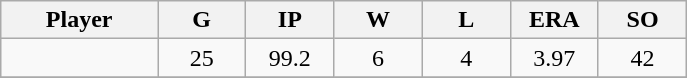<table class="wikitable sortable">
<tr>
<th bgcolor="#DDDDFF" width="16%">Player</th>
<th bgcolor="#DDDDFF" width="9%">G</th>
<th bgcolor="#DDDDFF" width="9%">IP</th>
<th bgcolor="#DDDDFF" width="9%">W</th>
<th bgcolor="#DDDDFF" width="9%">L</th>
<th bgcolor="#DDDDFF" width="9%">ERA</th>
<th bgcolor="#DDDDFF" width="9%">SO</th>
</tr>
<tr align="center">
<td></td>
<td>25</td>
<td>99.2</td>
<td>6</td>
<td>4</td>
<td>3.97</td>
<td>42</td>
</tr>
<tr align="center">
</tr>
</table>
